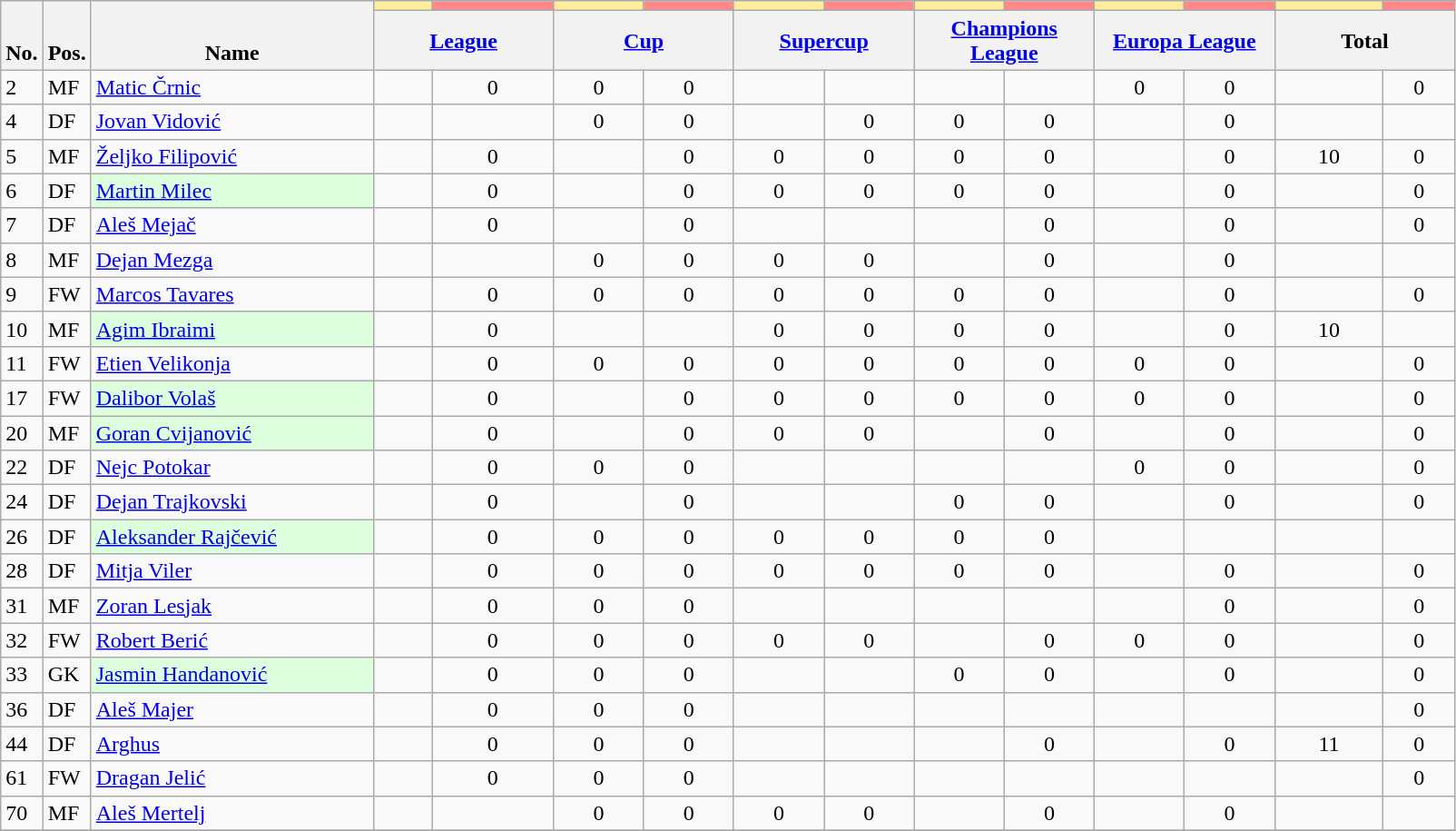<table class="wikitable sortable" style="text-align:center">
<tr>
<th rowspan="2" valign="bottom" class="unsortable">No.</th>
<th rowspan="2" valign="bottom" class="unsortable">Pos.</th>
<th rowspan="2" valign="bottom" class="unsortable" width="200">Name</th>
<th style="background:#FFEE99"></th>
<th style="background:#FF8888"></th>
<th style="background:#FFEE99"></th>
<th style="background:#FF8888"></th>
<th style="background:#FFEE99"></th>
<th style="background:#FF8888"></th>
<th style="background:#FFEE99"></th>
<th style="background:#FF8888"></th>
<th style="background:#FFEE99"></th>
<th style="background:#FF8888"></th>
<th style="background:#FFEE99"></th>
<th style="background:#FF8888"></th>
</tr>
<tr class="unsortable">
<th colspan="2" width="125"><a href='#'>League</a></th>
<th colspan="2" width="125"><a href='#'>Cup</a></th>
<th colspan="2" width="125"><a href='#'>Supercup</a></th>
<th colspan="2" width="125"><a href='#'>Champions League</a></th>
<th colspan="2" width="125"><a href='#'>Europa League</a></th>
<th colspan="2" width="125">Total</th>
</tr>
<tr>
<td align="left">2</td>
<td align="left">MF</td>
<td align="left"> <a href='#'>Matic Črnic</a></td>
<td></td>
<td>0</td>
<td>0</td>
<td>0</td>
<td></td>
<td></td>
<td></td>
<td></td>
<td>0</td>
<td>0</td>
<td></td>
<td>0</td>
</tr>
<tr>
<td align="left">4</td>
<td align="left">DF</td>
<td align="left"> <a href='#'>Jovan Vidović</a></td>
<td></td>
<td></td>
<td>0</td>
<td>0</td>
<td></td>
<td>0</td>
<td>0</td>
<td>0</td>
<td></td>
<td>0</td>
<td></td>
<td></td>
</tr>
<tr>
<td align="left">5</td>
<td align="left">MF</td>
<td align="left"> <a href='#'>Željko Filipović</a></td>
<td></td>
<td>0</td>
<td></td>
<td>0</td>
<td>0</td>
<td>0</td>
<td>0</td>
<td>0</td>
<td></td>
<td>0</td>
<td>10</td>
<td>0</td>
</tr>
<tr>
<td align="left">6</td>
<td align="left">DF</td>
<td bgcolor="#ddffdd" align="left"> <a href='#'>Martin Milec</a> </td>
<td></td>
<td>0</td>
<td></td>
<td>0</td>
<td>0</td>
<td>0</td>
<td>0</td>
<td>0</td>
<td></td>
<td>0</td>
<td></td>
<td>0</td>
</tr>
<tr>
<td align="left">7</td>
<td align="left">DF</td>
<td align="left"> <a href='#'>Aleš Mejač</a></td>
<td></td>
<td>0</td>
<td></td>
<td>0</td>
<td></td>
<td></td>
<td></td>
<td>0</td>
<td></td>
<td>0</td>
<td></td>
<td>0</td>
</tr>
<tr>
<td align="left">8</td>
<td align="left">MF</td>
<td align="left"> <a href='#'>Dejan Mezga</a></td>
<td></td>
<td></td>
<td>0</td>
<td>0</td>
<td>0</td>
<td>0</td>
<td></td>
<td>0</td>
<td></td>
<td>0</td>
<td></td>
<td></td>
</tr>
<tr>
<td align="left">9</td>
<td align="left">FW</td>
<td align="left"> <a href='#'>Marcos Tavares</a></td>
<td></td>
<td>0</td>
<td>0</td>
<td>0</td>
<td>0</td>
<td>0</td>
<td>0</td>
<td>0</td>
<td></td>
<td>0</td>
<td></td>
<td>0</td>
</tr>
<tr>
<td align="left">10</td>
<td align="left">MF</td>
<td bgcolor="#ddffdd" align="left"> <a href='#'>Agim Ibraimi</a> </td>
<td></td>
<td>0</td>
<td></td>
<td></td>
<td>0</td>
<td>0</td>
<td>0</td>
<td>0</td>
<td></td>
<td>0</td>
<td>10</td>
<td></td>
</tr>
<tr>
<td align="left">11</td>
<td align="left">FW</td>
<td align="left"> <a href='#'>Etien Velikonja</a></td>
<td></td>
<td>0</td>
<td>0</td>
<td>0</td>
<td>0</td>
<td>0</td>
<td>0</td>
<td>0</td>
<td>0</td>
<td>0</td>
<td></td>
<td>0</td>
</tr>
<tr>
<td align="left">17</td>
<td align="left">FW</td>
<td bgcolor="#ddffdd" align="left"> <a href='#'>Dalibor Volaš</a> </td>
<td></td>
<td>0</td>
<td></td>
<td>0</td>
<td>0</td>
<td>0</td>
<td>0</td>
<td>0</td>
<td>0</td>
<td>0</td>
<td></td>
<td>0</td>
</tr>
<tr>
<td align="left">20</td>
<td align="left">MF</td>
<td bgcolor="#ddffdd" align="left"> <a href='#'>Goran Cvijanović</a> </td>
<td></td>
<td>0</td>
<td></td>
<td>0</td>
<td>0</td>
<td>0</td>
<td></td>
<td>0</td>
<td></td>
<td>0</td>
<td></td>
<td>0</td>
</tr>
<tr>
<td align="left">22</td>
<td align="left">DF</td>
<td align="left"> <a href='#'>Nejc Potokar</a></td>
<td></td>
<td>0</td>
<td>0</td>
<td>0</td>
<td></td>
<td></td>
<td></td>
<td></td>
<td>0</td>
<td>0</td>
<td></td>
<td>0</td>
</tr>
<tr>
<td align="left">24</td>
<td align="left">DF</td>
<td align="left"> <a href='#'>Dejan Trajkovski</a></td>
<td></td>
<td>0</td>
<td></td>
<td>0</td>
<td></td>
<td></td>
<td>0</td>
<td>0</td>
<td></td>
<td>0</td>
<td></td>
<td>0</td>
</tr>
<tr>
<td align="left">26</td>
<td align="left">DF</td>
<td bgcolor="#ddffdd" align="left"> <a href='#'>Aleksander Rajčević</a> </td>
<td></td>
<td>0</td>
<td>0</td>
<td>0</td>
<td>0</td>
<td>0</td>
<td>0</td>
<td>0</td>
<td></td>
<td></td>
<td></td>
<td></td>
</tr>
<tr>
<td align="left">28</td>
<td align="left">DF</td>
<td align="left"> <a href='#'>Mitja Viler</a></td>
<td></td>
<td>0</td>
<td>0</td>
<td>0</td>
<td>0</td>
<td>0</td>
<td>0</td>
<td>0</td>
<td></td>
<td>0</td>
<td></td>
<td>0</td>
</tr>
<tr>
<td align="left">31</td>
<td align="left">MF</td>
<td align="left"> <a href='#'>Zoran Lesjak</a></td>
<td></td>
<td>0</td>
<td>0</td>
<td>0</td>
<td></td>
<td></td>
<td></td>
<td></td>
<td></td>
<td>0</td>
<td></td>
<td>0</td>
</tr>
<tr>
<td align="left">32</td>
<td align="left">FW</td>
<td align="left"> <a href='#'>Robert Berić</a></td>
<td></td>
<td>0</td>
<td>0</td>
<td>0</td>
<td>0</td>
<td>0</td>
<td></td>
<td>0</td>
<td>0</td>
<td>0</td>
<td></td>
<td>0</td>
</tr>
<tr>
<td align="left">33</td>
<td align="left">GK</td>
<td bgcolor="#ddffdd" align="left"> <a href='#'>Jasmin Handanović</a> </td>
<td></td>
<td>0</td>
<td>0</td>
<td>0</td>
<td></td>
<td></td>
<td>0</td>
<td>0</td>
<td></td>
<td>0</td>
<td></td>
<td>0</td>
</tr>
<tr>
<td align="left">36</td>
<td align="left">DF</td>
<td align="left"> <a href='#'>Aleš Majer</a></td>
<td></td>
<td>0</td>
<td>0</td>
<td>0</td>
<td></td>
<td></td>
<td></td>
<td></td>
<td></td>
<td></td>
<td></td>
<td>0</td>
</tr>
<tr>
<td align="left">44</td>
<td align="left">DF</td>
<td align="left"> <a href='#'>Arghus</a></td>
<td></td>
<td>0</td>
<td>0</td>
<td>0</td>
<td></td>
<td></td>
<td></td>
<td>0</td>
<td></td>
<td>0</td>
<td>11</td>
<td>0</td>
</tr>
<tr>
<td align="left">61</td>
<td align="left">FW</td>
<td align="left"> <a href='#'>Dragan Jelić</a></td>
<td></td>
<td>0</td>
<td>0</td>
<td>0</td>
<td></td>
<td></td>
<td></td>
<td></td>
<td></td>
<td></td>
<td></td>
<td>0</td>
</tr>
<tr>
<td align="left">70</td>
<td align="left">MF</td>
<td align="left"> <a href='#'>Aleš Mertelj</a></td>
<td></td>
<td></td>
<td>0</td>
<td>0</td>
<td>0</td>
<td>0</td>
<td></td>
<td>0</td>
<td></td>
<td>0</td>
<td></td>
<td></td>
</tr>
<tr>
</tr>
</table>
